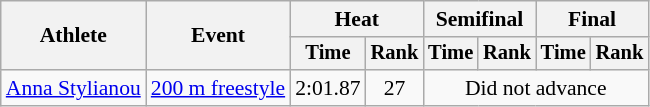<table class=wikitable style="font-size:90%">
<tr>
<th rowspan="2">Athlete</th>
<th rowspan="2">Event</th>
<th colspan="2">Heat</th>
<th colspan="2">Semifinal</th>
<th colspan="2">Final</th>
</tr>
<tr style="font-size:95%">
<th>Time</th>
<th>Rank</th>
<th>Time</th>
<th>Rank</th>
<th>Time</th>
<th>Rank</th>
</tr>
<tr align=center>
<td align=left><a href='#'>Anna Stylianou</a></td>
<td align=left><a href='#'>200 m freestyle</a></td>
<td>2:01.87</td>
<td>27</td>
<td colspan=4>Did not advance</td>
</tr>
</table>
